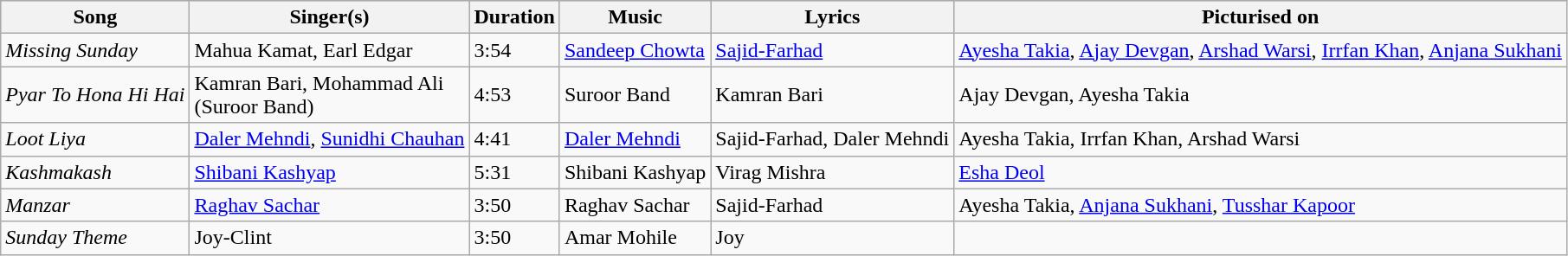<table class="wikitable">
<tr style="background:#ccc; text-align:center;">
<th>Song</th>
<th>Singer(s)</th>
<th>Duration</th>
<th>Music</th>
<th>Lyrics</th>
<th>Picturised on</th>
</tr>
<tr>
<td><em>Missing Sunday</em></td>
<td>Mahua Kamat, Earl Edgar</td>
<td>3:54</td>
<td><a href='#'>Sandeep Chowta</a></td>
<td><a href='#'>Sajid-Farhad</a></td>
<td><a href='#'>Ayesha Takia</a>, <a href='#'>Ajay Devgan</a>, <a href='#'>Arshad Warsi</a>, <a href='#'>Irrfan Khan</a>, <a href='#'>Anjana Sukhani</a></td>
</tr>
<tr>
<td><em>Pyar To Hona Hi Hai</em></td>
<td>Kamran Bari, Mohammad Ali<br>(Suroor Band)</td>
<td>4:53</td>
<td>Suroor Band</td>
<td>Kamran Bari</td>
<td>Ajay Devgan, Ayesha Takia</td>
</tr>
<tr>
<td><em>Loot Liya</em></td>
<td><a href='#'>Daler Mehndi</a>, <a href='#'>Sunidhi Chauhan</a></td>
<td>4:41</td>
<td><a href='#'>Daler Mehndi</a></td>
<td>Sajid-Farhad, Daler Mehndi</td>
<td>Ayesha Takia, Irrfan Khan, Arshad Warsi</td>
</tr>
<tr>
<td><em>Kashmakash</em></td>
<td><a href='#'>Shibani Kashyap</a></td>
<td>5:31</td>
<td>Shibani Kashyap</td>
<td>Virag Mishra</td>
<td><a href='#'>Esha Deol</a></td>
</tr>
<tr>
<td><em>Manzar</em></td>
<td><a href='#'>Raghav Sachar</a></td>
<td>3:50</td>
<td>Raghav Sachar</td>
<td>Sajid-Farhad</td>
<td>Ayesha Takia, <a href='#'>Anjana Sukhani</a>, <a href='#'>Tusshar Kapoor</a></td>
</tr>
<tr>
<td><em>Sunday Theme</em></td>
<td>Joy-Clint</td>
<td>3:50</td>
<td>Amar Mohile</td>
<td>Joy</td>
<td></td>
</tr>
</table>
